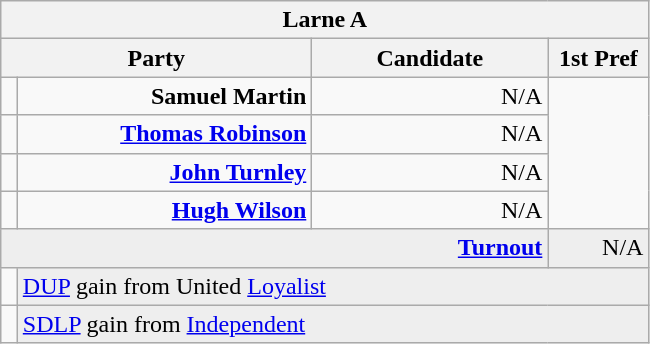<table class="wikitable">
<tr>
<th colspan="4" align="center">Larne A</th>
</tr>
<tr>
<th colspan="2" align="center" width=200>Party</th>
<th width=150>Candidate</th>
<th width=60>1st Pref</th>
</tr>
<tr>
<td></td>
<td align="right"><strong>Samuel Martin</strong></td>
<td align="right">N/A</td>
</tr>
<tr>
<td></td>
<td align="right"><strong><a href='#'>Thomas Robinson</a></strong></td>
<td align="right">N/A</td>
</tr>
<tr>
<td></td>
<td align="right"><strong><a href='#'>John Turnley</a></strong></td>
<td align="right">N/A</td>
</tr>
<tr>
<td></td>
<td align="right"><strong><a href='#'>Hugh Wilson</a></strong></td>
<td align="right">N/A</td>
</tr>
<tr bgcolor="EEEEEE">
<td colspan=3 align="right"><strong><a href='#'>Turnout</a></strong></td>
<td align="right">N/A</td>
</tr>
<tr>
<td bgcolor=></td>
<td colspan=3 bgcolor="EEEEEE"><a href='#'>DUP</a> gain from United <a href='#'>Loyalist</a></td>
</tr>
<tr>
<td bgcolor=></td>
<td colspan=3 bgcolor="EEEEEE"><a href='#'>SDLP</a> gain from <a href='#'>Independent</a></td>
</tr>
</table>
